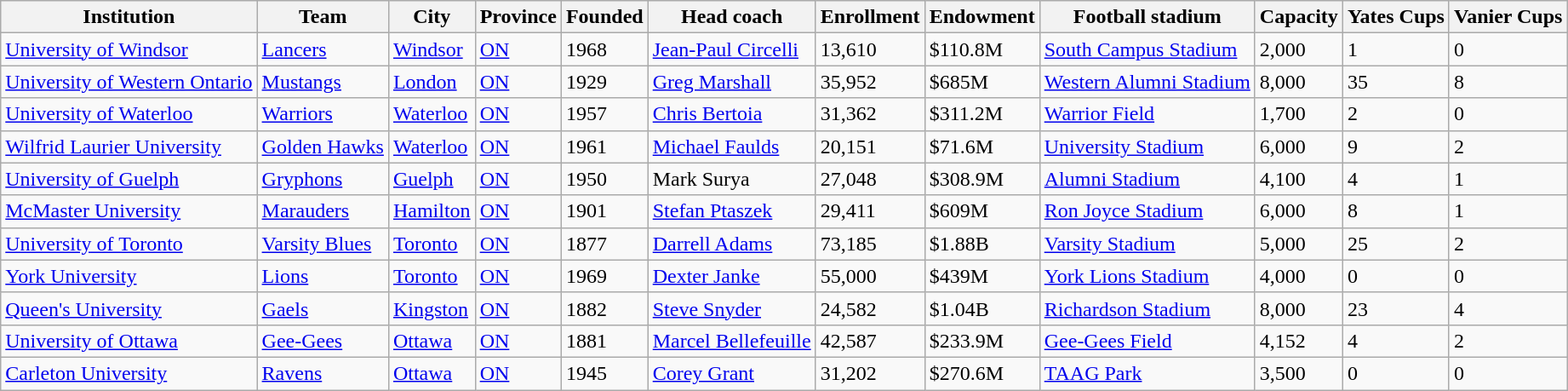<table class="wikitable">
<tr>
<th>Institution</th>
<th>Team</th>
<th>City</th>
<th>Province</th>
<th>Founded</th>
<th>Head coach</th>
<th>Enrollment</th>
<th>Endowment</th>
<th>Football stadium</th>
<th>Capacity</th>
<th>Yates Cups</th>
<th>Vanier Cups</th>
</tr>
<tr>
<td><a href='#'>University of Windsor</a></td>
<td><a href='#'>Lancers</a></td>
<td><a href='#'>Windsor</a></td>
<td><a href='#'>ON</a></td>
<td>1968</td>
<td><a href='#'>Jean-Paul Circelli</a></td>
<td>13,610</td>
<td>$110.8M</td>
<td><a href='#'>South Campus Stadium</a></td>
<td>2,000</td>
<td>1</td>
<td>0</td>
</tr>
<tr>
<td><a href='#'>University of Western Ontario</a></td>
<td><a href='#'>Mustangs</a></td>
<td><a href='#'>London</a></td>
<td><a href='#'>ON</a></td>
<td>1929</td>
<td><a href='#'>Greg Marshall</a></td>
<td>35,952</td>
<td>$685M</td>
<td><a href='#'>Western Alumni Stadium</a></td>
<td>8,000</td>
<td>35</td>
<td>8</td>
</tr>
<tr>
<td><a href='#'>University of Waterloo</a></td>
<td><a href='#'>Warriors</a></td>
<td><a href='#'>Waterloo</a></td>
<td><a href='#'>ON</a></td>
<td>1957</td>
<td><a href='#'>Chris Bertoia</a></td>
<td>31,362</td>
<td>$311.2M</td>
<td><a href='#'>Warrior Field</a></td>
<td>1,700</td>
<td>2</td>
<td>0</td>
</tr>
<tr>
<td><a href='#'>Wilfrid Laurier University</a></td>
<td><a href='#'>Golden Hawks</a></td>
<td><a href='#'>Waterloo</a></td>
<td><a href='#'>ON</a></td>
<td>1961</td>
<td><a href='#'>Michael Faulds</a></td>
<td>20,151</td>
<td>$71.6M</td>
<td><a href='#'>University Stadium</a></td>
<td>6,000</td>
<td>9</td>
<td>2</td>
</tr>
<tr>
<td><a href='#'>University of Guelph</a></td>
<td><a href='#'>Gryphons</a></td>
<td><a href='#'>Guelph</a></td>
<td><a href='#'>ON</a></td>
<td>1950</td>
<td>Mark Surya</td>
<td>27,048</td>
<td>$308.9M</td>
<td><a href='#'>Alumni Stadium</a></td>
<td>4,100</td>
<td>4</td>
<td>1</td>
</tr>
<tr>
<td><a href='#'>McMaster University</a></td>
<td><a href='#'>Marauders</a></td>
<td><a href='#'>Hamilton</a></td>
<td><a href='#'>ON</a></td>
<td>1901</td>
<td><a href='#'>Stefan Ptaszek</a></td>
<td>29,411</td>
<td>$609M</td>
<td><a href='#'>Ron Joyce Stadium</a></td>
<td>6,000</td>
<td>8</td>
<td>1</td>
</tr>
<tr>
<td><a href='#'>University of Toronto</a></td>
<td><a href='#'>Varsity Blues</a></td>
<td><a href='#'>Toronto</a></td>
<td><a href='#'>ON</a></td>
<td>1877</td>
<td><a href='#'>Darrell Adams</a></td>
<td>73,185</td>
<td>$1.88B</td>
<td><a href='#'>Varsity Stadium</a></td>
<td>5,000</td>
<td>25</td>
<td>2</td>
</tr>
<tr>
<td><a href='#'>York University</a></td>
<td><a href='#'>Lions</a></td>
<td><a href='#'>Toronto</a></td>
<td><a href='#'>ON</a></td>
<td>1969</td>
<td><a href='#'>Dexter Janke</a></td>
<td>55,000</td>
<td>$439M</td>
<td><a href='#'>York Lions Stadium</a></td>
<td>4,000</td>
<td>0</td>
<td>0</td>
</tr>
<tr>
<td><a href='#'>Queen's University</a></td>
<td><a href='#'>Gaels</a></td>
<td><a href='#'>Kingston</a></td>
<td><a href='#'>ON</a></td>
<td>1882</td>
<td><a href='#'>Steve Snyder</a></td>
<td>24,582</td>
<td>$1.04B</td>
<td><a href='#'>Richardson Stadium</a></td>
<td>8,000</td>
<td>23</td>
<td>4</td>
</tr>
<tr>
<td><a href='#'>University of Ottawa</a></td>
<td><a href='#'>Gee-Gees</a></td>
<td><a href='#'>Ottawa</a></td>
<td><a href='#'>ON</a></td>
<td>1881</td>
<td><a href='#'>Marcel Bellefeuille</a></td>
<td>42,587</td>
<td>$233.9M</td>
<td><a href='#'>Gee-Gees Field</a></td>
<td>4,152</td>
<td>4</td>
<td>2</td>
</tr>
<tr>
<td><a href='#'>Carleton University</a></td>
<td><a href='#'>Ravens</a></td>
<td><a href='#'>Ottawa</a></td>
<td><a href='#'>ON</a></td>
<td>1945</td>
<td><a href='#'>Corey Grant</a></td>
<td>31,202</td>
<td>$270.6M</td>
<td><a href='#'>TAAG Park</a></td>
<td>3,500</td>
<td>0</td>
<td>0</td>
</tr>
</table>
